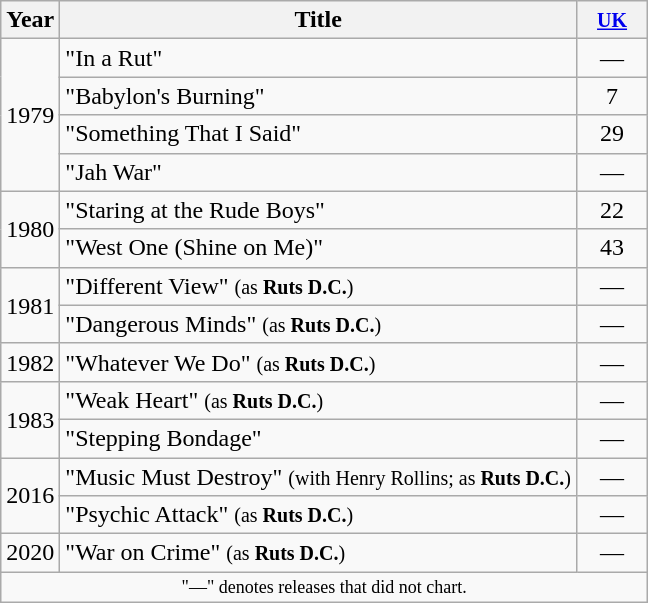<table class="wikitable">
<tr>
<th>Year</th>
<th>Title</th>
<th style="width:40px;"><small><a href='#'>UK</a></small><br></th>
</tr>
<tr>
<td rowspan="4">1979</td>
<td>"In a Rut"</td>
<td align=center>―</td>
</tr>
<tr>
<td>"Babylon's Burning"</td>
<td align=center>7</td>
</tr>
<tr>
<td>"Something That I Said"</td>
<td align=center>29</td>
</tr>
<tr>
<td>"Jah War"</td>
<td align=center>―</td>
</tr>
<tr>
<td rowspan="2">1980</td>
<td>"Staring at the Rude Boys"</td>
<td align=center>22</td>
</tr>
<tr>
<td>"West One (Shine on Me)"</td>
<td align=center>43</td>
</tr>
<tr>
<td rowspan="2">1981</td>
<td>"Different View" <small>(as <strong>Ruts D.C.</strong>)</small></td>
<td align=center>―</td>
</tr>
<tr>
<td>"Dangerous Minds" <small>(as <strong>Ruts D.C.</strong>)</small></td>
<td align=center>―</td>
</tr>
<tr>
<td rowspan="1">1982</td>
<td>"Whatever We Do" <small>(as <strong>Ruts D.C.</strong>)</small></td>
<td align=center>―</td>
</tr>
<tr>
<td rowspan="2">1983</td>
<td>"Weak Heart" <small>(as <strong>Ruts D.C.</strong>)</small></td>
<td align=center>―</td>
</tr>
<tr>
<td>"Stepping Bondage"</td>
<td align=center>―</td>
</tr>
<tr>
<td rowspan="2">2016</td>
<td>"Music Must Destroy" <small>(with Henry Rollins; as <strong>Ruts D.C.</strong>)</small></td>
<td align=center>―</td>
</tr>
<tr>
<td>"Psychic Attack" <small>(as <strong>Ruts D.C.</strong>)</small></td>
<td align=center>―</td>
</tr>
<tr>
<td rowspan="1">2020</td>
<td>"War on Crime" <small>(as <strong>Ruts D.C.</strong>)</small></td>
<td align=center>―</td>
</tr>
<tr>
<td colspan="7" style="text-align:center; font-size:9pt;">"—" denotes releases that did not chart.</td>
</tr>
</table>
